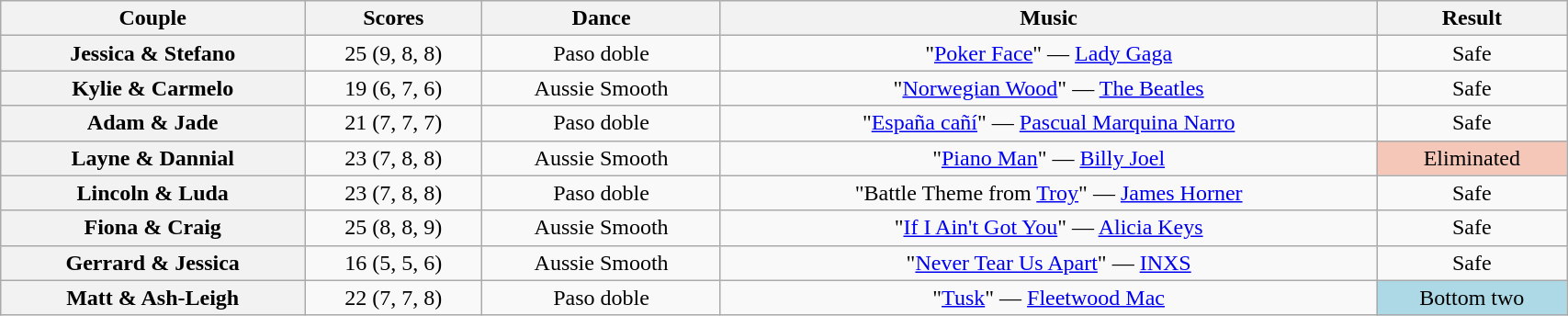<table class="wikitable sortable" style="text-align:center; width: 90%">
<tr>
<th scope="col">Couple</th>
<th scope="col">Scores</th>
<th scope="col">Dance</th>
<th scope="col" class="unsortable">Music</th>
<th scope="col" class="unsortable">Result</th>
</tr>
<tr>
<th scope="row">Jessica & Stefano</th>
<td>25 (9, 8, 8)</td>
<td>Paso doble</td>
<td>"<a href='#'>Poker Face</a>" — <a href='#'>Lady Gaga</a></td>
<td>Safe</td>
</tr>
<tr>
<th scope="row">Kylie & Carmelo</th>
<td>19 (6, 7, 6)</td>
<td>Aussie Smooth</td>
<td>"<a href='#'>Norwegian Wood</a>" — <a href='#'>The Beatles</a></td>
<td>Safe</td>
</tr>
<tr>
<th scope="row">Adam & Jade</th>
<td>21 (7, 7, 7)</td>
<td>Paso doble</td>
<td>"<a href='#'>España cañí</a>" — <a href='#'>Pascual Marquina Narro</a></td>
<td>Safe</td>
</tr>
<tr>
<th scope="row">Layne & Dannial</th>
<td>23 (7, 8, 8)</td>
<td>Aussie Smooth</td>
<td>"<a href='#'>Piano Man</a>" — <a href='#'>Billy Joel</a></td>
<td bgcolor="f4c7b8">Eliminated</td>
</tr>
<tr>
<th scope="row">Lincoln & Luda</th>
<td>23 (7, 8, 8)</td>
<td>Paso doble</td>
<td>"Battle Theme from <a href='#'>Troy</a>" — <a href='#'>James Horner</a></td>
<td>Safe</td>
</tr>
<tr>
<th scope="row">Fiona & Craig</th>
<td>25 (8, 8, 9)</td>
<td>Aussie Smooth</td>
<td>"<a href='#'>If I Ain't Got You</a>" — <a href='#'>Alicia Keys</a></td>
<td>Safe</td>
</tr>
<tr>
<th scope="row">Gerrard & Jessica</th>
<td>16 (5, 5, 6)</td>
<td>Aussie Smooth</td>
<td>"<a href='#'>Never Tear Us Apart</a>" — <a href='#'>INXS</a></td>
<td>Safe</td>
</tr>
<tr>
<th scope="row">Matt & Ash-Leigh</th>
<td>22 (7, 7, 8)</td>
<td>Paso doble</td>
<td>"<a href='#'>Tusk</a>" — <a href='#'>Fleetwood Mac</a></td>
<td bgcolor="lightblue">Bottom two</td>
</tr>
</table>
